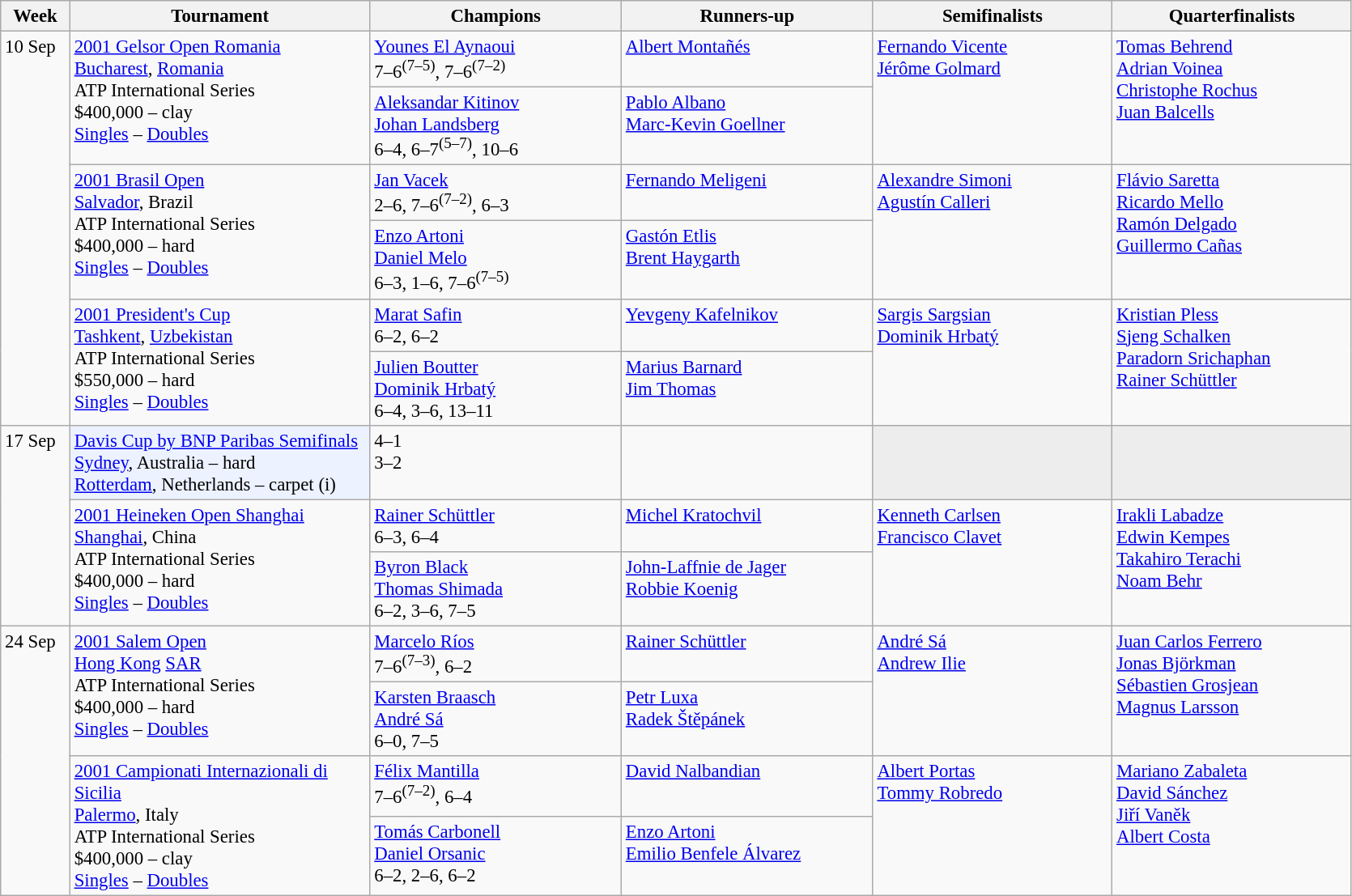<table class=wikitable style=font-size:95%>
<tr>
<th style="width:50px;">Week</th>
<th style="width:240px;">Tournament</th>
<th style="width:200px;">Champions</th>
<th style="width:200px;">Runners-up</th>
<th style="width:190px;">Semifinalists</th>
<th style="width:190px;">Quarterfinalists</th>
</tr>
<tr valign=top>
<td rowspan=6>10 Sep</td>
<td rowspan=2><a href='#'>2001 Gelsor Open Romania</a><br> <a href='#'>Bucharest</a>, <a href='#'>Romania</a><br>ATP International Series<br>$400,000 – clay <br> <a href='#'>Singles</a> – <a href='#'>Doubles</a></td>
<td> <a href='#'>Younes El Aynaoui</a> <br>7–6<sup>(7–5)</sup>, 7–6<sup>(7–2)</sup></td>
<td> <a href='#'>Albert Montañés</a></td>
<td rowspan=2> <a href='#'>Fernando Vicente</a> <br> <a href='#'>Jérôme Golmard</a></td>
<td rowspan=2> <a href='#'>Tomas Behrend</a> <br>  <a href='#'>Adrian Voinea</a> <br> <a href='#'>Christophe Rochus</a>  <br>  <a href='#'>Juan Balcells</a></td>
</tr>
<tr valign=top>
<td> <a href='#'>Aleksandar Kitinov</a><br> <a href='#'>Johan Landsberg</a><br> 6–4, 6–7<sup>(5–7)</sup>, 10–6</td>
<td> <a href='#'>Pablo Albano</a><br> <a href='#'>Marc-Kevin Goellner</a></td>
</tr>
<tr valign=top>
<td rowspan=2><a href='#'>2001 Brasil Open</a><br> <a href='#'>Salvador</a>, Brazil<br>ATP International Series<br>$400,000 – hard <br> <a href='#'>Singles</a> – <a href='#'>Doubles</a></td>
<td> <a href='#'>Jan Vacek</a> <br>2–6, 7–6<sup>(7–2)</sup>, 6–3</td>
<td> <a href='#'>Fernando Meligeni</a></td>
<td rowspan=2> <a href='#'>Alexandre Simoni</a> <br> <a href='#'>Agustín Calleri</a></td>
<td rowspan=2> <a href='#'>Flávio Saretta</a> <br>  <a href='#'>Ricardo Mello</a> <br> <a href='#'>Ramón Delgado</a>  <br>  <a href='#'>Guillermo Cañas</a></td>
</tr>
<tr valign=top>
<td> <a href='#'>Enzo Artoni</a><br> <a href='#'>Daniel Melo</a><br> 6–3, 1–6, 7–6<sup>(7–5)</sup></td>
<td> <a href='#'>Gastón Etlis</a><br> <a href='#'>Brent Haygarth</a></td>
</tr>
<tr valign=top>
<td rowspan=2><a href='#'>2001 President's Cup</a><br> <a href='#'>Tashkent</a>, <a href='#'>Uzbekistan</a><br>ATP International Series<br>$550,000 – hard <br> <a href='#'>Singles</a> – <a href='#'>Doubles</a></td>
<td> <a href='#'>Marat Safin</a> <br>6–2, 6–2</td>
<td> <a href='#'>Yevgeny Kafelnikov</a></td>
<td rowspan=2> <a href='#'>Sargis Sargsian</a> <br> <a href='#'>Dominik Hrbatý</a></td>
<td rowspan=2> <a href='#'>Kristian Pless</a> <br>  <a href='#'>Sjeng Schalken</a> <br> <a href='#'>Paradorn Srichaphan</a>  <br>  <a href='#'>Rainer Schüttler</a></td>
</tr>
<tr valign=top>
<td> <a href='#'>Julien Boutter</a><br> <a href='#'>Dominik Hrbatý</a><br> 6–4, 3–6, 13–11</td>
<td> <a href='#'>Marius Barnard</a><br> <a href='#'>Jim Thomas</a></td>
</tr>
<tr valign=top>
<td rowspan=3>17 Sep</td>
<td style="background:#ECF2FF;"><a href='#'>Davis Cup by BNP Paribas Semifinals</a><br><a href='#'>Sydney</a>, Australia – hard<br><a href='#'>Rotterdam</a>, Netherlands – carpet (i)</td>
<td> 4–1<br> 3–2</td>
<td><br></td>
<td bgcolor=#ededed></td>
<td bgcolor=#ededed></td>
</tr>
<tr valign=top>
<td rowspan=2><a href='#'>2001 Heineken Open Shanghai</a><br> <a href='#'>Shanghai</a>, China<br>ATP International Series<br>$400,000 – hard <br> <a href='#'>Singles</a> – <a href='#'>Doubles</a></td>
<td> <a href='#'>Rainer Schüttler</a> <br>6–3, 6–4</td>
<td> <a href='#'>Michel Kratochvil</a></td>
<td rowspan=2> <a href='#'>Kenneth Carlsen</a> <br> <a href='#'>Francisco Clavet</a></td>
<td rowspan=2> <a href='#'>Irakli Labadze</a> <br>  <a href='#'>Edwin Kempes</a> <br> <a href='#'>Takahiro Terachi</a>  <br>  <a href='#'>Noam Behr</a></td>
</tr>
<tr valign=top>
<td> <a href='#'>Byron Black</a><br> <a href='#'>Thomas Shimada</a><br> 6–2, 3–6, 7–5</td>
<td> <a href='#'>John-Laffnie de Jager</a><br> <a href='#'>Robbie Koenig</a></td>
</tr>
<tr valign=top>
<td rowspan=4>24 Sep</td>
<td rowspan=2><a href='#'>2001 Salem Open</a><br> <a href='#'>Hong Kong</a> <a href='#'>SAR</a><br>ATP International Series<br>$400,000 – hard <br> <a href='#'>Singles</a> – <a href='#'>Doubles</a></td>
<td> <a href='#'>Marcelo Ríos</a> <br>7–6<sup>(7–3)</sup>, 6–2</td>
<td> <a href='#'>Rainer Schüttler</a></td>
<td rowspan=2> <a href='#'>André Sá</a> <br> <a href='#'>Andrew Ilie</a></td>
<td rowspan=2> <a href='#'>Juan Carlos Ferrero</a> <br>  <a href='#'>Jonas Björkman</a> <br> <a href='#'>Sébastien Grosjean</a>  <br>  <a href='#'>Magnus Larsson</a></td>
</tr>
<tr valign=top>
<td> <a href='#'>Karsten Braasch</a><br> <a href='#'>André Sá</a><br> 6–0, 7–5</td>
<td> <a href='#'>Petr Luxa</a><br> <a href='#'>Radek Štěpánek</a></td>
</tr>
<tr valign=top>
<td rowspan=2><a href='#'>2001 Campionati Internazionali di Sicilia</a><br> <a href='#'>Palermo</a>, Italy<br>ATP International Series<br>$400,000 – clay <br> <a href='#'>Singles</a> – <a href='#'>Doubles</a></td>
<td> <a href='#'>Félix Mantilla</a> <br>7–6<sup>(7–2)</sup>, 6–4</td>
<td> <a href='#'>David Nalbandian</a></td>
<td rowspan=2> <a href='#'>Albert Portas</a> <br> <a href='#'>Tommy Robredo</a></td>
<td rowspan=2> <a href='#'>Mariano Zabaleta</a> <br>  <a href='#'>David Sánchez</a> <br> <a href='#'>Jiří Vaněk</a>  <br>  <a href='#'>Albert Costa</a></td>
</tr>
<tr valign=top>
<td> <a href='#'>Tomás Carbonell</a><br> <a href='#'>Daniel Orsanic</a><br> 6–2, 2–6, 6–2</td>
<td> <a href='#'>Enzo Artoni</a><br> <a href='#'>Emilio Benfele Álvarez</a></td>
</tr>
</table>
